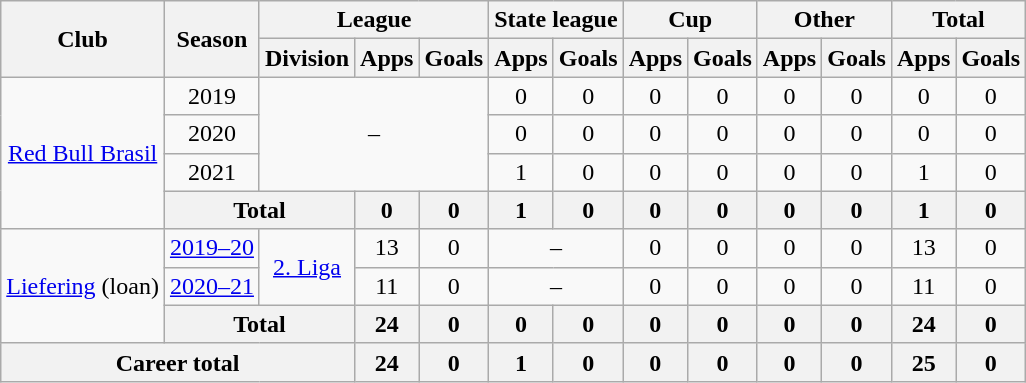<table class="wikitable" style="text-align: center">
<tr>
<th rowspan="2">Club</th>
<th rowspan="2">Season</th>
<th colspan="3">League</th>
<th colspan="2">State league</th>
<th colspan="2">Cup</th>
<th colspan="2">Other</th>
<th colspan="2">Total</th>
</tr>
<tr>
<th>Division</th>
<th>Apps</th>
<th>Goals</th>
<th>Apps</th>
<th>Goals</th>
<th>Apps</th>
<th>Goals</th>
<th>Apps</th>
<th>Goals</th>
<th>Apps</th>
<th>Goals</th>
</tr>
<tr>
<td rowspan="4"><a href='#'>Red Bull Brasil</a></td>
<td>2019</td>
<td rowspan="3" colspan="3">–</td>
<td>0</td>
<td>0</td>
<td>0</td>
<td>0</td>
<td>0</td>
<td>0</td>
<td>0</td>
<td>0</td>
</tr>
<tr>
<td>2020</td>
<td>0</td>
<td>0</td>
<td>0</td>
<td>0</td>
<td>0</td>
<td>0</td>
<td>0</td>
<td>0</td>
</tr>
<tr>
<td>2021</td>
<td>1</td>
<td>0</td>
<td>0</td>
<td>0</td>
<td>0</td>
<td>0</td>
<td>1</td>
<td>0</td>
</tr>
<tr>
<th colspan="2"><strong>Total</strong></th>
<th>0</th>
<th>0</th>
<th>1</th>
<th>0</th>
<th>0</th>
<th>0</th>
<th>0</th>
<th>0</th>
<th>1</th>
<th>0</th>
</tr>
<tr>
<td rowspan="3"><a href='#'>Liefering</a> (loan)</td>
<td><a href='#'>2019–20</a></td>
<td rowspan="2"><a href='#'>2. Liga</a></td>
<td>13</td>
<td>0</td>
<td colspan="2">–</td>
<td>0</td>
<td>0</td>
<td>0</td>
<td>0</td>
<td>13</td>
<td>0</td>
</tr>
<tr>
<td><a href='#'>2020–21</a></td>
<td>11</td>
<td>0</td>
<td colspan="2">–</td>
<td>0</td>
<td>0</td>
<td>0</td>
<td>0</td>
<td>11</td>
<td>0</td>
</tr>
<tr>
<th colspan="2"><strong>Total</strong></th>
<th>24</th>
<th>0</th>
<th>0</th>
<th>0</th>
<th>0</th>
<th>0</th>
<th>0</th>
<th>0</th>
<th>24</th>
<th>0</th>
</tr>
<tr>
<th colspan="3"><strong>Career total</strong></th>
<th>24</th>
<th>0</th>
<th>1</th>
<th>0</th>
<th>0</th>
<th>0</th>
<th>0</th>
<th>0</th>
<th>25</th>
<th>0</th>
</tr>
</table>
